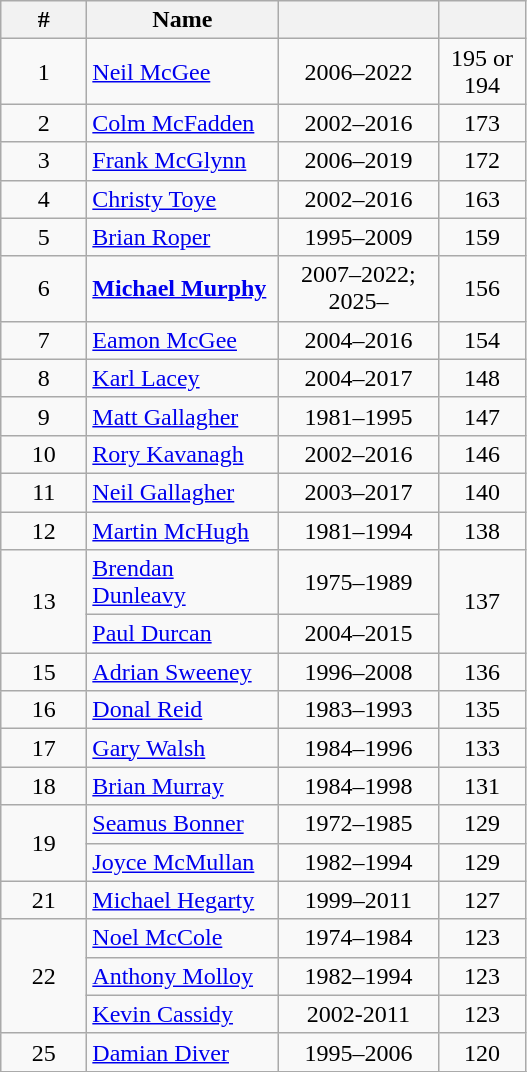<table class="wikitable sortable" style="text-align:center">
<tr>
<th width="50">#</th>
<th width="120">Name</th>
<th width="100"></th>
<th width="50"></th>
</tr>
<tr>
<td>1</td>
<td align="left"><a href='#'>Neil McGee</a></td>
<td>2006–2022</td>
<td>195 or 194</td>
</tr>
<tr>
<td>2</td>
<td align="left"><a href='#'>Colm McFadden</a></td>
<td>2002–2016</td>
<td>173</td>
</tr>
<tr>
<td>3</td>
<td align="left"><a href='#'>Frank McGlynn</a></td>
<td>2006–2019</td>
<td>172</td>
</tr>
<tr>
<td>4</td>
<td align="left"><a href='#'>Christy Toye</a></td>
<td>2002–2016</td>
<td>163</td>
</tr>
<tr>
<td>5</td>
<td align="left"><a href='#'>Brian Roper</a></td>
<td>1995–2009</td>
<td>159</td>
</tr>
<tr>
<td>6</td>
<td align="left"><strong><a href='#'>Michael Murphy</a></strong></td>
<td>2007–2022; 2025–</td>
<td>156</td>
</tr>
<tr>
<td>7</td>
<td align="left"><a href='#'>Eamon McGee</a></td>
<td>2004–2016</td>
<td>154</td>
</tr>
<tr>
<td>8</td>
<td align="left"><a href='#'>Karl Lacey</a></td>
<td>2004–2017</td>
<td>148</td>
</tr>
<tr>
<td>9</td>
<td align="left"><a href='#'>Matt Gallagher</a></td>
<td>1981–1995</td>
<td>147</td>
</tr>
<tr>
<td>10</td>
<td align="left"><a href='#'>Rory Kavanagh</a></td>
<td>2002–2016</td>
<td>146</td>
</tr>
<tr>
<td>11</td>
<td align="left"><a href='#'>Neil Gallagher</a></td>
<td>2003–2017</td>
<td>140</td>
</tr>
<tr>
<td>12</td>
<td align="left"><a href='#'>Martin McHugh</a></td>
<td>1981–1994</td>
<td>138</td>
</tr>
<tr>
<td rowspan=2>13</td>
<td align="left"><a href='#'>Brendan Dunleavy</a></td>
<td>1975–1989</td>
<td rowspan=2>137</td>
</tr>
<tr>
<td align="left"><a href='#'>Paul Durcan</a></td>
<td>2004–2015</td>
</tr>
<tr>
<td>15</td>
<td align="left"><a href='#'>Adrian Sweeney</a></td>
<td>1996–2008</td>
<td>136</td>
</tr>
<tr>
<td>16</td>
<td align="left"><a href='#'>Donal Reid</a></td>
<td>1983–1993</td>
<td>135</td>
</tr>
<tr>
<td>17</td>
<td align="left"><a href='#'>Gary Walsh</a></td>
<td>1984–1996</td>
<td>133</td>
</tr>
<tr>
<td>18</td>
<td align="left"><a href='#'>Brian Murray</a></td>
<td>1984–1998</td>
<td>131</td>
</tr>
<tr>
<td rowspan=2>19</td>
<td align="left"><a href='#'>Seamus Bonner</a></td>
<td>1972–1985</td>
<td>129</td>
</tr>
<tr>
<td align="left"><a href='#'>Joyce McMullan</a></td>
<td>1982–1994</td>
<td>129</td>
</tr>
<tr>
<td>21</td>
<td align="left"><a href='#'>Michael Hegarty</a></td>
<td>1999–2011</td>
<td>127</td>
</tr>
<tr>
<td rowspan=3>22</td>
<td align="left"><a href='#'>Noel McCole</a></td>
<td>1974–1984</td>
<td>123</td>
</tr>
<tr>
<td align="left"><a href='#'>Anthony Molloy</a></td>
<td>1982–1994</td>
<td>123</td>
</tr>
<tr>
<td align="left"><a href='#'>Kevin Cassidy</a></td>
<td>2002-2011</td>
<td>123</td>
</tr>
<tr>
<td>25</td>
<td align="left"><a href='#'>Damian Diver</a></td>
<td>1995–2006</td>
<td>120</td>
</tr>
<tr>
</tr>
</table>
